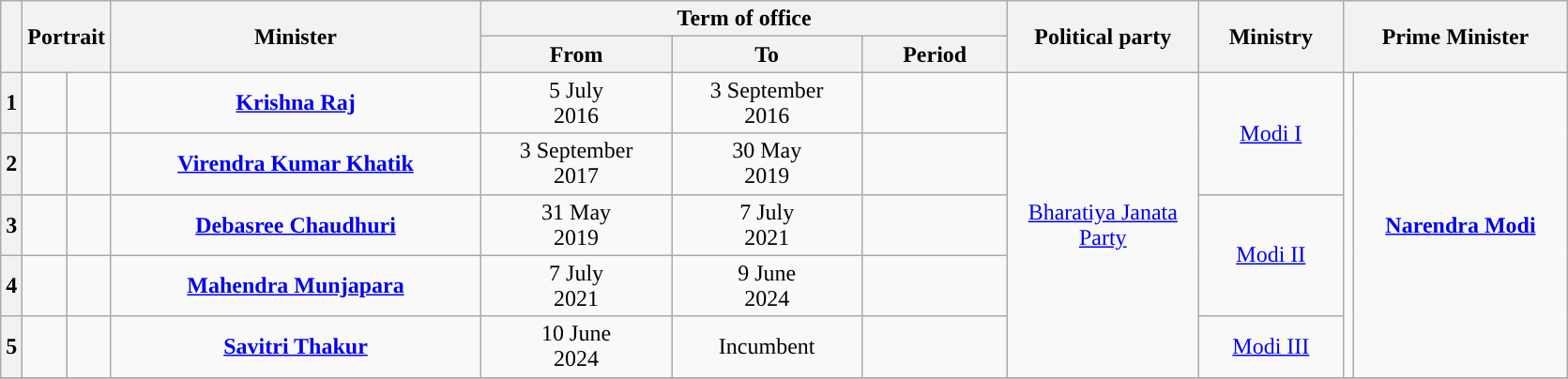<table class="wikitable" style="text-align:center">
<tr>
<th rowspan="2"></th>
<th rowspan="2" colspan="2">Portrait</th>
<th rowspan="2" style="width:16em">Minister<br></th>
<th colspan="3">Term of office</th>
<th rowspan="2" style="width:8em">Political party</th>
<th rowspan="2" style="width:6em">Ministry</th>
<th rowspan="2" colspan="2">Prime Minister</th>
</tr>
<tr>
<th style="width:8em">From</th>
<th style="width:8em">To</th>
<th style="width:6em">Period</th>
</tr>
<tr>
<th>1</th>
<td></td>
<td></td>
<td><strong><a href='#'>Krishna Raj</a></strong><br></td>
<td>5 July<br>2016</td>
<td>3 September<br>2016</td>
<td><strong></strong></td>
<td rowspan="5"><a href='#'>Bharatiya Janata Party</a></td>
<td rowspan="2"><a href='#'>Modi I</a></td>
<td rowspan="5"></td>
<td rowspan="5" style="width:9em"><strong><a href='#'>Narendra Modi</a></strong></td>
</tr>
<tr>
<th>2</th>
<td></td>
<td></td>
<td><strong><a href='#'>Virendra Kumar Khatik</a></strong><br></td>
<td>3 September<br>2017</td>
<td>30 May<br>2019</td>
<td><strong></strong></td>
</tr>
<tr>
<th>3</th>
<td></td>
<td></td>
<td><strong><a href='#'>Debasree Chaudhuri</a></strong><br></td>
<td>31 May<br>2019</td>
<td>7 July<br>2021</td>
<td><strong></strong></td>
<td rowspan="2"><a href='#'>Modi II</a></td>
</tr>
<tr>
<th>4</th>
<td></td>
<td></td>
<td><strong><a href='#'>Mahendra Munjapara</a></strong><br></td>
<td>7 July<br>2021</td>
<td>9 June<br>2024</td>
<td><strong></strong></td>
</tr>
<tr>
<th>5</th>
<td></td>
<td></td>
<td><strong><a href='#'>Savitri Thakur</a></strong><br></td>
<td>10 June<br>2024</td>
<td>Incumbent</td>
<td><strong></strong></td>
<td><a href='#'>Modi III</a></td>
</tr>
<tr>
</tr>
</table>
